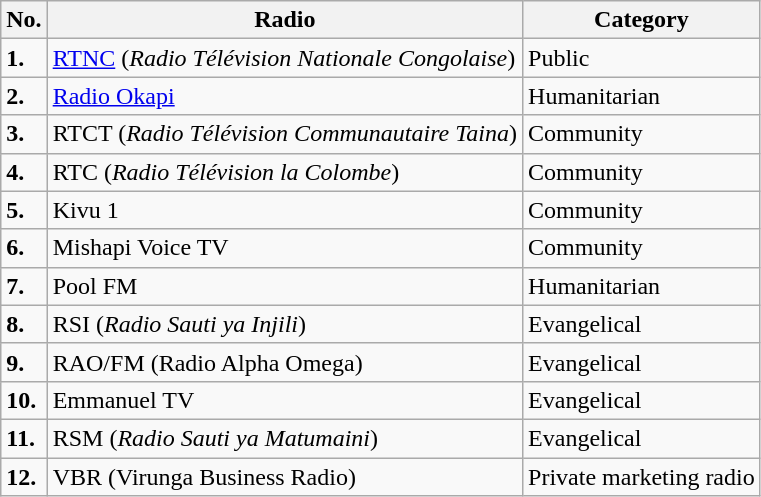<table class="wikitable">
<tr>
<th>No.</th>
<th>Radio</th>
<th>Category</th>
</tr>
<tr>
<td><strong>1.</strong></td>
<td><a href='#'>RTNC</a> (<em>Radio Télévision Nationale Congolaise</em>)</td>
<td>Public</td>
</tr>
<tr>
<td><strong>2.</strong></td>
<td><a href='#'>Radio Okapi</a></td>
<td>Humanitarian</td>
</tr>
<tr>
<td><strong>3.</strong></td>
<td>RTCT (<em>Radio Télévision Communautaire Taina</em>)</td>
<td>Community</td>
</tr>
<tr>
<td><strong>4.</strong></td>
<td>RTC (<em>Radio Télévision la Colombe</em>)</td>
<td>Community</td>
</tr>
<tr>
<td><strong>5.</strong></td>
<td>Kivu 1</td>
<td>Community</td>
</tr>
<tr>
<td><strong>6.</strong></td>
<td>Mishapi Voice TV</td>
<td>Community</td>
</tr>
<tr>
<td><strong>7.</strong></td>
<td>Pool FM</td>
<td>Humanitarian</td>
</tr>
<tr>
<td><strong>8.</strong></td>
<td>RSI (<em>Radio Sauti</em> <em>ya Injili</em>)</td>
<td>Evangelical</td>
</tr>
<tr>
<td><strong>9.</strong></td>
<td>RAO/FM (Radio Alpha Omega)</td>
<td>Evangelical</td>
</tr>
<tr>
<td><strong>10.</strong></td>
<td>Emmanuel TV</td>
<td>Evangelical</td>
</tr>
<tr>
<td><strong>11.</strong></td>
<td>RSM (<em>Radio Sauti</em> <em>ya Matumaini</em>)</td>
<td>Evangelical</td>
</tr>
<tr>
<td><strong>12.</strong></td>
<td>VBR (Virunga Business Radio)</td>
<td>Private marketing radio</td>
</tr>
</table>
